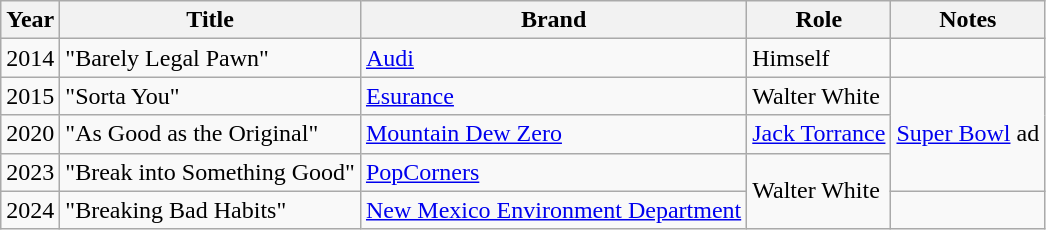<table class="wikitable sortable">
<tr>
<th>Year</th>
<th>Title</th>
<th>Brand</th>
<th>Role</th>
<th class="unsortable">Notes</th>
</tr>
<tr>
<td>2014</td>
<td>"Barely Legal Pawn"</td>
<td><a href='#'>Audi</a></td>
<td>Himself</td>
<td></td>
</tr>
<tr>
<td>2015</td>
<td>"Sorta You"</td>
<td><a href='#'>Esurance</a></td>
<td>Walter White</td>
<td rowspan="3"><a href='#'>Super Bowl</a> ad</td>
</tr>
<tr>
<td>2020</td>
<td>"As Good as the Original"</td>
<td><a href='#'>Mountain Dew Zero</a></td>
<td><a href='#'>Jack Torrance</a></td>
</tr>
<tr>
<td>2023</td>
<td>"Break into Something Good"</td>
<td><a href='#'>PopCorners</a></td>
<td rowspan="2">Walter White</td>
</tr>
<tr>
<td>2024</td>
<td>"Breaking Bad Habits"</td>
<td><a href='#'>New Mexico Environment Department</a></td>
<td></td>
</tr>
</table>
